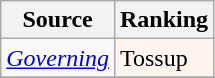<table class="wikitable">
<tr>
<th>Source</th>
<th>Ranking</th>
</tr>
<tr>
<td><em><a href='#'>Governing</a></em></td>
<td style="background:seaShell;">Tossup</td>
</tr>
<tr>
</tr>
</table>
